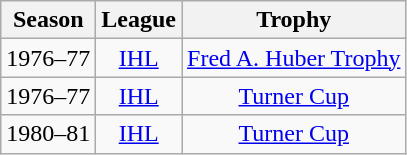<table class="wikitable" style="text-align:center;">
<tr>
<th>Season</th>
<th>League</th>
<th>Trophy</th>
</tr>
<tr>
<td>1976–77</td>
<td><a href='#'>IHL</a></td>
<td><a href='#'>Fred A. Huber Trophy</a></td>
</tr>
<tr>
<td>1976–77</td>
<td><a href='#'>IHL</a></td>
<td><a href='#'>Turner Cup</a></td>
</tr>
<tr>
<td>1980–81</td>
<td><a href='#'>IHL</a></td>
<td><a href='#'>Turner Cup</a></td>
</tr>
</table>
